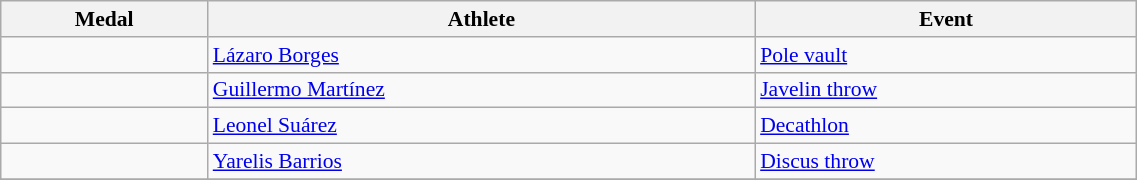<table class="wikitable" style="font-size:90%" width=60%>
<tr>
<th>Medal</th>
<th>Athlete</th>
<th>Event</th>
</tr>
<tr>
<td></td>
<td><a href='#'>Lázaro Borges</a></td>
<td><a href='#'>Pole vault</a></td>
</tr>
<tr>
<td></td>
<td><a href='#'>Guillermo Martínez</a></td>
<td><a href='#'>Javelin throw</a></td>
</tr>
<tr>
<td></td>
<td><a href='#'>Leonel Suárez</a></td>
<td><a href='#'>Decathlon</a></td>
</tr>
<tr>
<td></td>
<td><a href='#'>Yarelis Barrios</a></td>
<td><a href='#'>Discus throw</a></td>
</tr>
<tr>
</tr>
</table>
